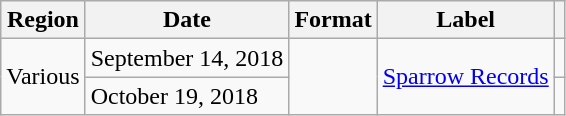<table class="wikitable plainrowheaders">
<tr>
<th scope="col">Region</th>
<th scope="col">Date</th>
<th scope="col">Format</th>
<th scope="col">Label</th>
<th scope="col"></th>
</tr>
<tr>
<td rowspan="2">Various</td>
<td>September 14, 2018</td>
<td rowspan="2"></td>
<td rowspan="2"><a href='#'>Sparrow Records</a></td>
<td></td>
</tr>
<tr>
<td>October 19, 2018<br></td>
<td></td>
</tr>
</table>
